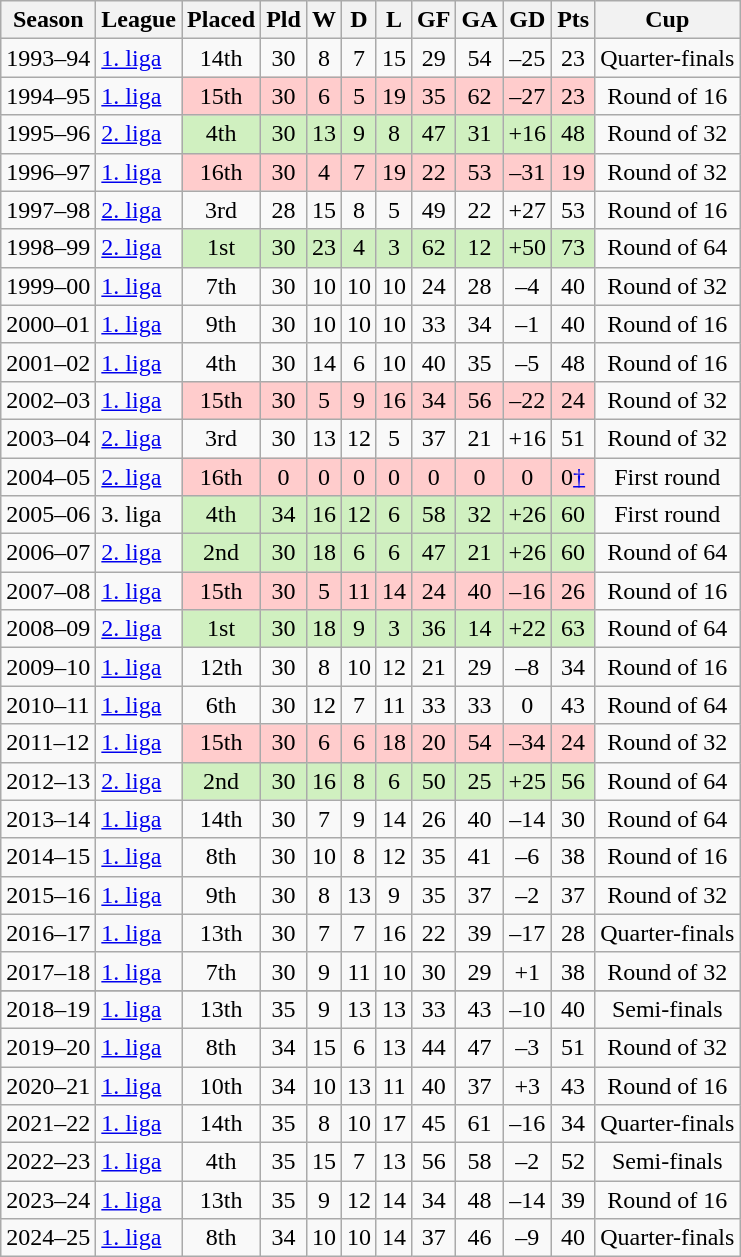<table class="wikitable sortable">
<tr>
<th>Season</th>
<th>League</th>
<th>Placed</th>
<th>Pld</th>
<th>W</th>
<th>D</th>
<th>L</th>
<th>GF</th>
<th>GA</th>
<th>GD</th>
<th>Pts</th>
<th>Cup</th>
</tr>
<tr>
<td>1993–94</td>
<td><a href='#'>1. liga</a></td>
<td style="text-align:center">14th</td>
<td style="text-align:center">30</td>
<td style="text-align:center">8</td>
<td style="text-align:center">7</td>
<td style="text-align:center">15</td>
<td style="text-align:center">29</td>
<td style="text-align:center">54</td>
<td style="text-align:center">–25</td>
<td style="text-align:center">23</td>
<td style="text-align:center">Quarter-finals</td>
</tr>
<tr>
<td>1994–95</td>
<td><a href='#'>1. liga</a></td>
<td style="background: #FFCCCC; text-align:center">15th</td>
<td style="background: #FFCCCC; text-align:center">30</td>
<td style="background: #FFCCCC; text-align:center">6</td>
<td style="background: #FFCCCC; text-align:center">5</td>
<td style="background: #FFCCCC; text-align:center">19</td>
<td style="background: #FFCCCC; text-align:center">35</td>
<td style="background: #FFCCCC; text-align:center">62</td>
<td style="background: #FFCCCC; text-align:center">–27</td>
<td style="background: #FFCCCC; text-align:center">23</td>
<td style="text-align:center">Round of 16</td>
</tr>
<tr>
<td>1995–96</td>
<td><a href='#'>2. liga</a></td>
<td style="background: #D0F0C0; text-align:center">4th</td>
<td style="background: #D0F0C0; text-align:center">30</td>
<td style="background: #D0F0C0; text-align:center">13</td>
<td style="background: #D0F0C0; text-align:center">9</td>
<td style="background: #D0F0C0; text-align:center">8</td>
<td style="background: #D0F0C0; text-align:center">47</td>
<td style="background: #D0F0C0; text-align:center">31</td>
<td style="background: #D0F0C0; text-align:center">+16</td>
<td style="background: #D0F0C0; text-align:center">48</td>
<td style="text-align:center">Round of 32</td>
</tr>
<tr>
<td>1996–97</td>
<td><a href='#'>1. liga</a></td>
<td style="background: #FFCCCC; text-align:center">16th</td>
<td style="background: #FFCCCC; text-align:center">30</td>
<td style="background: #FFCCCC; text-align:center">4</td>
<td style="background: #FFCCCC; text-align:center">7</td>
<td style="background: #FFCCCC; text-align:center">19</td>
<td style="background: #FFCCCC; text-align:center">22</td>
<td style="background: #FFCCCC; text-align:center">53</td>
<td style="background: #FFCCCC; text-align:center">–31</td>
<td style="background: #FFCCCC; text-align:center">19</td>
<td style="text-align:center">Round of 32</td>
</tr>
<tr>
<td>1997–98</td>
<td><a href='#'>2. liga</a></td>
<td style="text-align:center">3rd</td>
<td style="text-align:center">28</td>
<td style="text-align:center">15</td>
<td style="text-align:center">8</td>
<td style="text-align:center">5</td>
<td style="text-align:center">49</td>
<td style="text-align:center">22</td>
<td style="text-align:center">+27</td>
<td style="text-align:center">53</td>
<td style="text-align:center">Round of 16</td>
</tr>
<tr>
<td>1998–99</td>
<td><a href='#'>2. liga</a></td>
<td style="background: #D0F0C0; text-align:center">1st</td>
<td style="background: #D0F0C0; text-align:center">30</td>
<td style="background: #D0F0C0; text-align:center">23</td>
<td style="background: #D0F0C0; text-align:center">4</td>
<td style="background: #D0F0C0; text-align:center">3</td>
<td style="background: #D0F0C0; text-align:center">62</td>
<td style="background: #D0F0C0; text-align:center">12</td>
<td style="background: #D0F0C0; text-align:center">+50</td>
<td style="background: #D0F0C0; text-align:center">73</td>
<td style="text-align:center">Round of 64</td>
</tr>
<tr>
<td>1999–00</td>
<td><a href='#'>1. liga</a></td>
<td style="text-align:center">7th</td>
<td style="text-align:center">30</td>
<td style="text-align:center">10</td>
<td style="text-align:center">10</td>
<td style="text-align:center">10</td>
<td style="text-align:center">24</td>
<td style="text-align:center">28</td>
<td style="text-align:center">–4</td>
<td style="text-align:center">40</td>
<td style="text-align:center">Round of 32</td>
</tr>
<tr>
<td>2000–01</td>
<td><a href='#'>1. liga</a></td>
<td style="text-align:center">9th</td>
<td style="text-align:center">30</td>
<td style="text-align:center">10</td>
<td style="text-align:center">10</td>
<td style="text-align:center">10</td>
<td style="text-align:center">33</td>
<td style="text-align:center">34</td>
<td style="text-align:center">–1</td>
<td style="text-align:center">40</td>
<td style="text-align:center">Round of 16</td>
</tr>
<tr>
<td>2001–02</td>
<td><a href='#'>1. liga</a></td>
<td style="text-align:center">4th</td>
<td style="text-align:center">30</td>
<td style="text-align:center">14</td>
<td style="text-align:center">6</td>
<td style="text-align:center">10</td>
<td style="text-align:center">40</td>
<td style="text-align:center">35</td>
<td style="text-align:center">–5</td>
<td style="text-align:center">48</td>
<td style="text-align:center">Round of 16</td>
</tr>
<tr>
<td>2002–03</td>
<td><a href='#'>1. liga</a></td>
<td style="background: #FFCCCC; text-align:center">15th</td>
<td style="background: #FFCCCC; text-align:center">30</td>
<td style="background: #FFCCCC; text-align:center">5</td>
<td style="background: #FFCCCC; text-align:center">9</td>
<td style="background: #FFCCCC; text-align:center">16</td>
<td style="background: #FFCCCC; text-align:center">34</td>
<td style="background: #FFCCCC; text-align:center">56</td>
<td style="background: #FFCCCC; text-align:center">–22</td>
<td style="background: #FFCCCC; text-align:center">24</td>
<td style="text-align:center">Round of 32</td>
</tr>
<tr>
<td>2003–04</td>
<td><a href='#'>2. liga</a></td>
<td style="text-align:center">3rd</td>
<td style="text-align:center">30</td>
<td style="text-align:center">13</td>
<td style="text-align:center">12</td>
<td style="text-align:center">5</td>
<td style="text-align:center">37</td>
<td style="text-align:center">21</td>
<td style="text-align:center">+16</td>
<td style="text-align:center">51</td>
<td style="text-align:center">Round of 32</td>
</tr>
<tr>
<td>2004–05</td>
<td><a href='#'>2. liga</a></td>
<td style="background: #FFCCCC; text-align:center">16th</td>
<td style="background: #FFCCCC; text-align:center">0</td>
<td style="background: #FFCCCC; text-align:center">0</td>
<td style="background: #FFCCCC; text-align:center">0</td>
<td style="background: #FFCCCC; text-align:center">0</td>
<td style="background: #FFCCCC; text-align:center">0</td>
<td style="background: #FFCCCC; text-align:center">0</td>
<td style="background: #FFCCCC; text-align:center">0</td>
<td style="background: #FFCCCC; text-align:center">0<a href='#'>†</a></td>
<td style="text-align:center">First round</td>
</tr>
<tr>
<td>2005–06</td>
<td>3. liga</td>
<td style="background: #D0F0C0; text-align:center">4th</td>
<td style="background: #D0F0C0; text-align:center">34</td>
<td style="background: #D0F0C0; text-align:center">16</td>
<td style="background: #D0F0C0; text-align:center">12</td>
<td style="background: #D0F0C0; text-align:center">6</td>
<td style="background: #D0F0C0; text-align:center">58</td>
<td style="background: #D0F0C0; text-align:center">32</td>
<td style="background: #D0F0C0; text-align:center">+26</td>
<td style="background: #D0F0C0; text-align:center">60</td>
<td style="text-align:center">First round</td>
</tr>
<tr>
<td>2006–07</td>
<td><a href='#'>2. liga</a></td>
<td style="background: #D0F0C0; text-align:center">2nd</td>
<td style="background: #D0F0C0; text-align:center">30</td>
<td style="background: #D0F0C0; text-align:center">18</td>
<td style="background: #D0F0C0; text-align:center">6</td>
<td style="background: #D0F0C0; text-align:center">6</td>
<td style="background: #D0F0C0; text-align:center">47</td>
<td style="background: #D0F0C0; text-align:center">21</td>
<td style="background: #D0F0C0; text-align:center">+26</td>
<td style="background: #D0F0C0; text-align:center">60</td>
<td style="text-align:center">Round of 64</td>
</tr>
<tr>
<td>2007–08</td>
<td><a href='#'>1. liga</a></td>
<td style="background: #FFCCCC; text-align:center">15th</td>
<td style="background: #FFCCCC; text-align:center">30</td>
<td style="background: #FFCCCC; text-align:center">5</td>
<td style="background: #FFCCCC; text-align:center">11</td>
<td style="background: #FFCCCC; text-align:center">14</td>
<td style="background: #FFCCCC; text-align:center">24</td>
<td style="background: #FFCCCC; text-align:center">40</td>
<td style="background: #FFCCCC; text-align:center">–16</td>
<td style="background: #FFCCCC; text-align:center">26</td>
<td style="text-align:center">Round of 16</td>
</tr>
<tr>
<td>2008–09</td>
<td><a href='#'>2. liga</a></td>
<td style="background: #D0F0C0; text-align:center">1st</td>
<td style="background: #D0F0C0; text-align:center">30</td>
<td style="background: #D0F0C0; text-align:center">18</td>
<td style="background: #D0F0C0; text-align:center">9</td>
<td style="background: #D0F0C0; text-align:center">3</td>
<td style="background: #D0F0C0; text-align:center">36</td>
<td style="background: #D0F0C0; text-align:center">14</td>
<td style="background: #D0F0C0; text-align:center">+22</td>
<td style="background: #D0F0C0; text-align:center">63</td>
<td style="text-align:center">Round of 64</td>
</tr>
<tr>
<td>2009–10</td>
<td><a href='#'>1. liga</a></td>
<td style="text-align:center">12th</td>
<td style="text-align:center">30</td>
<td style="text-align:center">8</td>
<td style="text-align:center">10</td>
<td style="text-align:center">12</td>
<td style="text-align:center">21</td>
<td style="text-align:center">29</td>
<td style="text-align:center">–8</td>
<td style="text-align:center">34</td>
<td style="text-align:center">Round of 16</td>
</tr>
<tr>
<td>2010–11</td>
<td><a href='#'>1. liga</a></td>
<td style="text-align:center">6th</td>
<td style="text-align:center">30</td>
<td style="text-align:center">12</td>
<td style="text-align:center">7</td>
<td style="text-align:center">11</td>
<td style="text-align:center">33</td>
<td style="text-align:center">33</td>
<td style="text-align:center">0</td>
<td style="text-align:center">43</td>
<td style="text-align:center">Round of 64</td>
</tr>
<tr>
<td>2011–12</td>
<td><a href='#'>1. liga</a></td>
<td style="background: #FFCCCC; text-align:center">15th</td>
<td style="background: #FFCCCC; text-align:center">30</td>
<td style="background: #FFCCCC; text-align:center">6</td>
<td style="background: #FFCCCC; text-align:center">6</td>
<td style="background: #FFCCCC; text-align:center">18</td>
<td style="background: #FFCCCC; text-align:center">20</td>
<td style="background: #FFCCCC; text-align:center">54</td>
<td style="background: #FFCCCC; text-align:center">–34</td>
<td style="background: #FFCCCC; text-align:center">24</td>
<td style="text-align:center">Round of 32</td>
</tr>
<tr>
<td>2012–13</td>
<td><a href='#'>2. liga</a></td>
<td style="background: #D0F0C0; text-align:center">2nd</td>
<td style="background: #D0F0C0; text-align:center">30</td>
<td style="background: #D0F0C0; text-align:center">16</td>
<td style="background: #D0F0C0; text-align:center">8</td>
<td style="background: #D0F0C0; text-align:center">6</td>
<td style="background: #D0F0C0; text-align:center">50</td>
<td style="background: #D0F0C0; text-align:center">25</td>
<td style="background: #D0F0C0; text-align:center">+25</td>
<td style="background: #D0F0C0; text-align:center">56</td>
<td style="text-align:center">Round of 64</td>
</tr>
<tr>
<td>2013–14</td>
<td><a href='#'>1. liga</a></td>
<td style="text-align:center">14th</td>
<td style="text-align:center">30</td>
<td style="text-align:center">7</td>
<td style="text-align:center">9</td>
<td style="text-align:center">14</td>
<td style="text-align:center">26</td>
<td style="text-align:center">40</td>
<td style="text-align:center">–14</td>
<td style="text-align:center">30</td>
<td style="text-align:center">Round of 64</td>
</tr>
<tr>
<td>2014–15</td>
<td><a href='#'>1. liga</a></td>
<td style="text-align:center">8th</td>
<td style="text-align:center">30</td>
<td style="text-align:center">10</td>
<td style="text-align:center">8</td>
<td style="text-align:center">12</td>
<td style="text-align:center">35</td>
<td style="text-align:center">41</td>
<td style="text-align:center">–6</td>
<td style="text-align:center">38</td>
<td style="text-align:center">Round of 16</td>
</tr>
<tr>
<td>2015–16</td>
<td><a href='#'>1. liga</a></td>
<td style="text-align:center">9th</td>
<td style="text-align:center">30</td>
<td style="text-align:center">8</td>
<td style="text-align:center">13</td>
<td style="text-align:center">9</td>
<td style="text-align:center">35</td>
<td style="text-align:center">37</td>
<td style="text-align:center">–2</td>
<td style="text-align:center">37</td>
<td style="text-align:center">Round of 32</td>
</tr>
<tr>
<td>2016–17</td>
<td><a href='#'>1. liga</a></td>
<td style="text-align:center">13th</td>
<td style="text-align:center">30</td>
<td style="text-align:center">7</td>
<td style="text-align:center">7</td>
<td style="text-align:center">16</td>
<td style="text-align:center">22</td>
<td style="text-align:center">39</td>
<td style="text-align:center">–17</td>
<td style="text-align:center">28</td>
<td style="text-align:center">Quarter-finals</td>
</tr>
<tr>
<td>2017–18</td>
<td><a href='#'>1. liga</a></td>
<td style="text-align:center">7th</td>
<td style="text-align:center">30</td>
<td style="text-align:center">9</td>
<td style="text-align:center">11</td>
<td style="text-align:center">10</td>
<td style="text-align:center">30</td>
<td style="text-align:center">29</td>
<td style="text-align:center">+1</td>
<td style="text-align:center">38</td>
<td style="text-align:center">Round of 32</td>
</tr>
<tr>
</tr>
<tr>
<td>2018–19</td>
<td><a href='#'>1. liga</a></td>
<td style="text-align:center">13th</td>
<td style="text-align:center">35</td>
<td style="text-align:center">9</td>
<td style="text-align:center">13</td>
<td style="text-align:center">13</td>
<td style="text-align:center">33</td>
<td style="text-align:center">43</td>
<td style="text-align:center">–10</td>
<td style="text-align:center">40</td>
<td style="text-align:center">Semi-finals</td>
</tr>
<tr>
<td>2019–20</td>
<td><a href='#'>1. liga</a></td>
<td style="text-align:center">8th</td>
<td style="text-align:center">34</td>
<td style="text-align:center">15</td>
<td style="text-align:center">6</td>
<td style="text-align:center">13</td>
<td style="text-align:center">44</td>
<td style="text-align:center">47</td>
<td style="text-align:center">–3</td>
<td style="text-align:center">51</td>
<td style="text-align:center">Round of 32</td>
</tr>
<tr>
<td>2020–21</td>
<td><a href='#'>1. liga</a></td>
<td style="text-align:center">10th</td>
<td style="text-align:center">34</td>
<td style="text-align:center">10</td>
<td style="text-align:center">13</td>
<td style="text-align:center">11</td>
<td style="text-align:center">40</td>
<td style="text-align:center">37</td>
<td style="text-align:center">+3</td>
<td style="text-align:center">43</td>
<td style="text-align:center">Round of 16</td>
</tr>
<tr>
<td>2021–22</td>
<td><a href='#'>1. liga</a></td>
<td style="text-align:center">14th</td>
<td style="text-align:center">35</td>
<td style="text-align:center">8</td>
<td style="text-align:center">10</td>
<td style="text-align:center">17</td>
<td style="text-align:center">45</td>
<td style="text-align:center">61</td>
<td style="text-align:center">–16</td>
<td style="text-align:center">34</td>
<td style="text-align:center">Quarter-finals</td>
</tr>
<tr>
<td>2022–23</td>
<td><a href='#'>1. liga</a></td>
<td style="text-align:center">4th</td>
<td style="text-align:center">35</td>
<td style="text-align:center">15</td>
<td style="text-align:center">7</td>
<td style="text-align:center">13</td>
<td style="text-align:center">56</td>
<td style="text-align:center">58</td>
<td style="text-align:center">–2</td>
<td style="text-align:center">52</td>
<td style="text-align:center">Semi-finals</td>
</tr>
<tr>
<td>2023–24</td>
<td><a href='#'>1. liga</a></td>
<td style="text-align:center">13th</td>
<td style="text-align:center">35</td>
<td style="text-align:center">9</td>
<td style="text-align:center">12</td>
<td style="text-align:center">14</td>
<td style="text-align:center">34</td>
<td style="text-align:center">48</td>
<td style="text-align:center">–14</td>
<td style="text-align:center">39</td>
<td style="text-align:center">Round of 16</td>
</tr>
<tr>
<td>2024–25</td>
<td><a href='#'>1. liga</a></td>
<td style="text-align:center">8th</td>
<td style="text-align:center">34</td>
<td style="text-align:center">10</td>
<td style="text-align:center">10</td>
<td style="text-align:center">14</td>
<td style="text-align:center">37</td>
<td style="text-align:center">46</td>
<td style="text-align:center">–9</td>
<td style="text-align:center">40</td>
<td style="text-align:center">Quarter-finals</td>
</tr>
</table>
